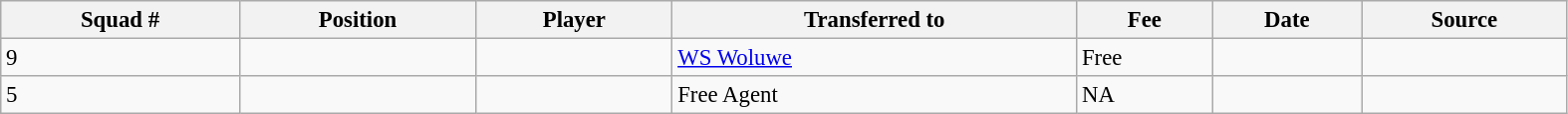<table width=83% class="wikitable sortable" style="text-align:center; font-size:95%; text-align:left">
<tr>
<th><strong>Squad #</strong></th>
<th><strong>Position</strong></th>
<th><strong>Player</strong></th>
<th><strong>Transferred to</strong></th>
<th><strong>Fee</strong></th>
<th><strong>Date</strong></th>
<th><strong>Source</strong></th>
</tr>
<tr>
<td>9</td>
<td></td>
<td></td>
<td> <a href='#'>WS Woluwe</a></td>
<td>Free</td>
<td></td>
<td></td>
</tr>
<tr>
<td>5</td>
<td></td>
<td></td>
<td>Free Agent</td>
<td>NA</td>
<td></td>
<td></td>
</tr>
</table>
